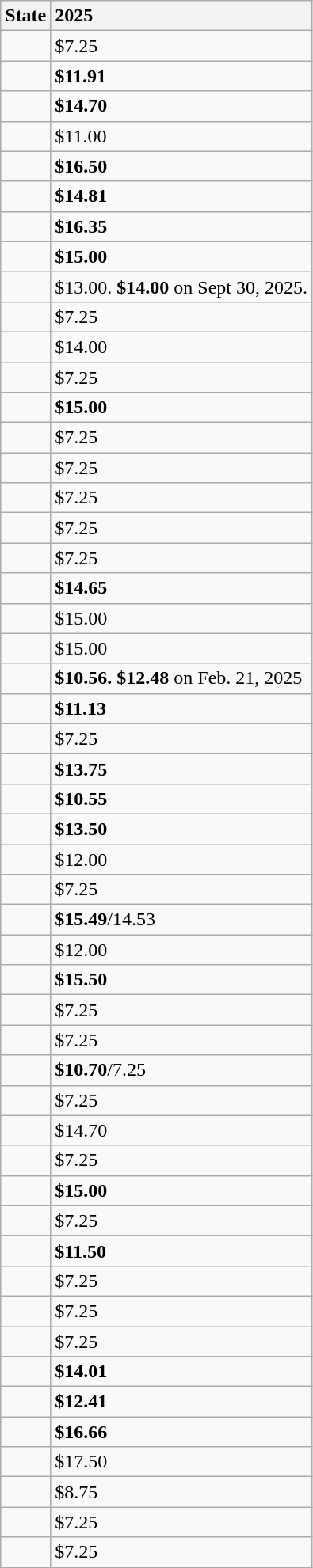<table class="wikitable sortable mw-datatable static-row-numbers sticky-table-head">
<tr>
<th>State</th>
<th data-sort-type=currency style=text-align:left>2025</th>
</tr>
<tr>
<td></td>
<td>$7.25</td>
</tr>
<tr>
<td></td>
<td><strong>$11.91</strong></td>
</tr>
<tr>
<td></td>
<td><strong>$14.70</strong></td>
</tr>
<tr>
<td></td>
<td>$11.00</td>
</tr>
<tr>
<td></td>
<td><strong>$16.50</strong></td>
</tr>
<tr>
<td></td>
<td><strong>$14.81</strong></td>
</tr>
<tr>
<td></td>
<td><strong>$16.35</strong></td>
</tr>
<tr>
<td></td>
<td><strong>$15.00</strong></td>
</tr>
<tr>
<td></td>
<td>$13.00. <strong>$14.00</strong> on Sept 30, 2025.</td>
</tr>
<tr>
<td></td>
<td>$7.25</td>
</tr>
<tr>
<td></td>
<td>$14.00</td>
</tr>
<tr>
<td></td>
<td>$7.25</td>
</tr>
<tr>
<td></td>
<td><strong>$15.00</strong></td>
</tr>
<tr>
<td></td>
<td>$7.25</td>
</tr>
<tr>
<td></td>
<td>$7.25</td>
</tr>
<tr>
<td></td>
<td>$7.25</td>
</tr>
<tr>
<td></td>
<td>$7.25</td>
</tr>
<tr>
<td></td>
<td>$7.25</td>
</tr>
<tr>
<td></td>
<td><strong>$14.65</strong></td>
</tr>
<tr>
<td></td>
<td>$15.00</td>
</tr>
<tr>
<td></td>
<td>$15.00</td>
</tr>
<tr>
<td></td>
<td><strong>$10.56.</strong> <strong>$12.48</strong> on Feb. 21, 2025</td>
</tr>
<tr>
<td></td>
<td><strong>$11.13</strong></td>
</tr>
<tr>
<td></td>
<td>$7.25</td>
</tr>
<tr>
<td></td>
<td><strong>$13.75</strong></td>
</tr>
<tr>
<td></td>
<td><strong>$10.55</strong></td>
</tr>
<tr>
<td></td>
<td><strong>$13.50</strong></td>
</tr>
<tr>
<td></td>
<td>$12.00</td>
</tr>
<tr>
<td></td>
<td>$7.25</td>
</tr>
<tr>
<td></td>
<td><strong>$15.49</strong>/14.53</td>
</tr>
<tr>
<td></td>
<td>$12.00</td>
</tr>
<tr>
<td></td>
<td><strong>$15.50</strong></td>
</tr>
<tr>
<td></td>
<td>$7.25</td>
</tr>
<tr>
<td></td>
<td>$7.25</td>
</tr>
<tr>
<td></td>
<td><strong>$10.70</strong>/7.25</td>
</tr>
<tr>
<td></td>
<td>$7.25</td>
</tr>
<tr>
<td></td>
<td>$14.70</td>
</tr>
<tr>
<td></td>
<td>$7.25</td>
</tr>
<tr>
<td></td>
<td><strong>$15.00</strong></td>
</tr>
<tr>
<td></td>
<td>$7.25</td>
</tr>
<tr>
<td></td>
<td><strong>$11.50</strong></td>
</tr>
<tr>
<td></td>
<td>$7.25</td>
</tr>
<tr>
<td></td>
<td>$7.25</td>
</tr>
<tr>
<td></td>
<td>$7.25</td>
</tr>
<tr>
<td></td>
<td><strong>$14.01</strong></td>
</tr>
<tr>
<td></td>
<td><strong>$12.41</strong></td>
</tr>
<tr>
<td></td>
<td><strong>$16.66</strong></td>
</tr>
<tr>
<td></td>
<td>$17.50</td>
</tr>
<tr>
<td></td>
<td>$8.75</td>
</tr>
<tr>
<td></td>
<td>$7.25</td>
</tr>
<tr>
<td></td>
<td>$7.25</td>
</tr>
</table>
